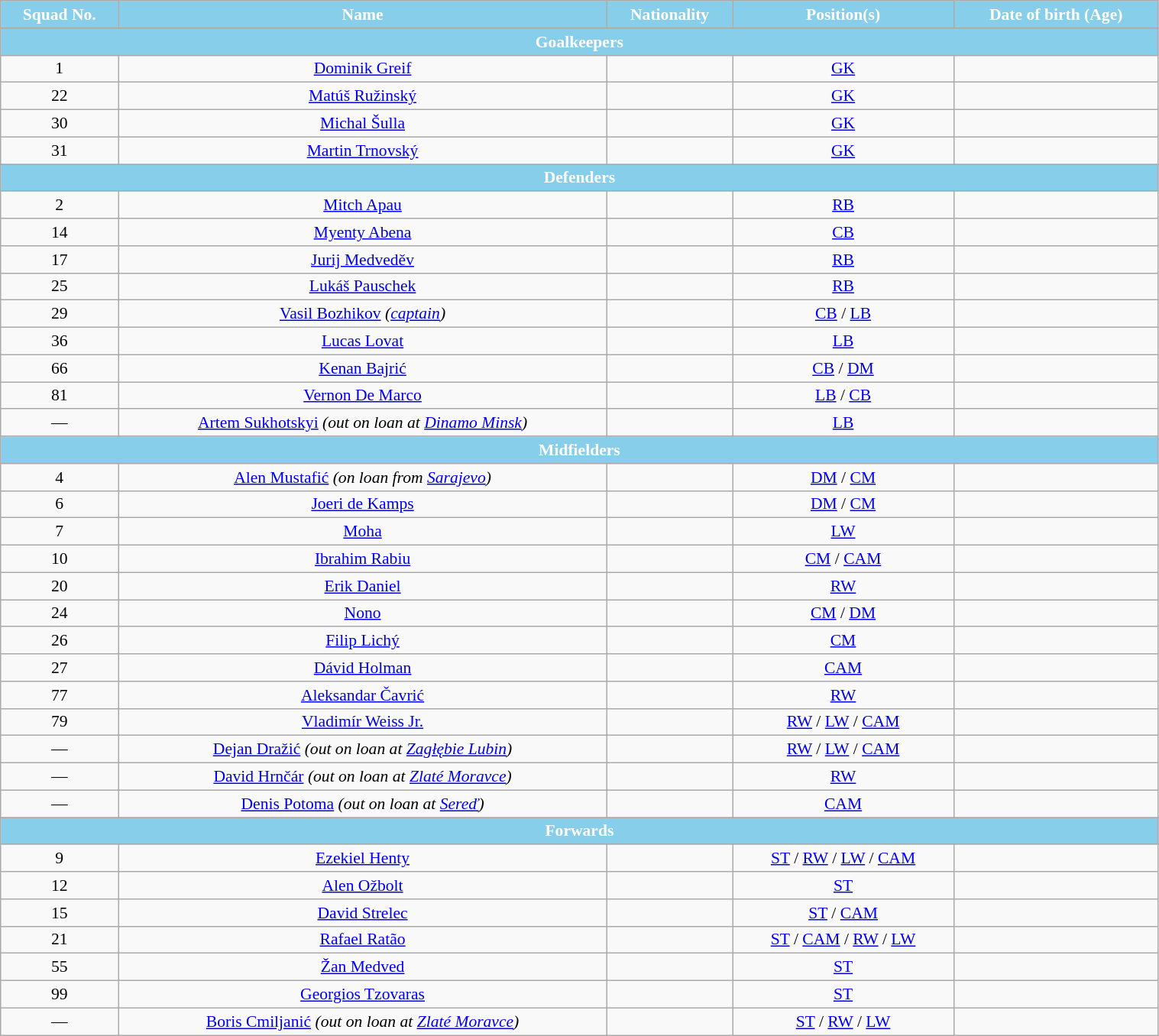<table class="wikitable" style="text-align:center; font-size:90%; width:80%;">
<tr>
<th style="background:#87CEEB; color:white; text-align:center;">Squad No.</th>
<th style="background:#87CEEB; color:white; text-align:center;">Name</th>
<th style="background:#87CEEB; color:white; text-align:center;">Nationality</th>
<th style="background:#87CEEB; color:white; text-align:center;">Position(s)</th>
<th style="background:#87CEEB; color:white; text-align:center;">Date of birth (Age)</th>
</tr>
<tr>
<th colspan="9" style="background:#87CEEB; color:white; text-align:center">Goalkeepers</th>
</tr>
<tr>
<td>1</td>
<td><a href='#'>Dominik Greif</a></td>
<td></td>
<td><a href='#'>GK</a></td>
<td></td>
</tr>
<tr>
<td>22</td>
<td><a href='#'>Matúš Ružinský</a></td>
<td></td>
<td><a href='#'>GK</a></td>
<td></td>
</tr>
<tr>
<td>30</td>
<td><a href='#'>Michal Šulla</a></td>
<td></td>
<td><a href='#'>GK</a></td>
<td></td>
</tr>
<tr>
<td>31</td>
<td><a href='#'>Martin Trnovský</a></td>
<td></td>
<td><a href='#'>GK</a></td>
<td></td>
</tr>
<tr>
<th colspan="9" style="background:#87CEEB; color:white; text-align:center">Defenders</th>
</tr>
<tr>
<td>2</td>
<td><a href='#'>Mitch Apau</a></td>
<td></td>
<td><a href='#'>RB</a></td>
<td></td>
</tr>
<tr>
<td>14</td>
<td><a href='#'>Myenty Abena</a></td>
<td></td>
<td><a href='#'>CB</a></td>
<td></td>
</tr>
<tr>
<td>17</td>
<td><a href='#'>Jurij Medveděv</a></td>
<td></td>
<td><a href='#'>RB</a></td>
<td></td>
</tr>
<tr>
<td>25</td>
<td><a href='#'>Lukáš Pauschek</a></td>
<td></td>
<td><a href='#'>RB</a></td>
<td></td>
</tr>
<tr>
<td>29</td>
<td><a href='#'>Vasil Bozhikov</a> <em>(<a href='#'>captain</a>)</em></td>
<td></td>
<td><a href='#'>CB</a> / <a href='#'>LB</a></td>
<td></td>
</tr>
<tr>
<td>36</td>
<td><a href='#'>Lucas Lovat</a></td>
<td></td>
<td><a href='#'>LB</a></td>
<td></td>
</tr>
<tr>
<td>66</td>
<td><a href='#'>Kenan Bajrić</a></td>
<td></td>
<td><a href='#'>CB</a> / <a href='#'>DM</a></td>
<td></td>
</tr>
<tr>
<td>81</td>
<td><a href='#'>Vernon De Marco</a></td>
<td></td>
<td><a href='#'>LB</a> / <a href='#'>CB</a></td>
<td></td>
</tr>
<tr>
<td>—</td>
<td><a href='#'>Artem Sukhotskyi</a> <em>(out on loan at  <a href='#'>Dinamo Minsk</a>)</em></td>
<td></td>
<td><a href='#'>LB</a></td>
<td></td>
</tr>
<tr>
<th colspan="10" style="background:#87CEEB; color:white; text-align:center">Midfielders</th>
</tr>
<tr>
<td>4</td>
<td><a href='#'>Alen Mustafić</a> <em>(on loan from  <a href='#'>Sarajevo</a>)</em></td>
<td></td>
<td><a href='#'>DM</a> / <a href='#'>CM</a></td>
<td></td>
</tr>
<tr>
<td>6</td>
<td><a href='#'>Joeri de Kamps</a></td>
<td></td>
<td><a href='#'>DM</a> / <a href='#'>CM</a></td>
<td></td>
</tr>
<tr>
<td>7</td>
<td><a href='#'>Moha</a></td>
<td></td>
<td><a href='#'>LW</a></td>
<td></td>
</tr>
<tr>
<td>10</td>
<td><a href='#'>Ibrahim Rabiu</a></td>
<td></td>
<td><a href='#'>CM</a> / <a href='#'>CAM</a></td>
<td></td>
</tr>
<tr>
<td>20</td>
<td><a href='#'>Erik Daniel</a></td>
<td></td>
<td><a href='#'>RW</a></td>
<td></td>
</tr>
<tr>
<td>24</td>
<td><a href='#'>Nono</a></td>
<td></td>
<td><a href='#'>CM</a> / <a href='#'>DM</a></td>
<td></td>
</tr>
<tr>
<td>26</td>
<td><a href='#'>Filip Lichý</a></td>
<td></td>
<td><a href='#'>CM</a></td>
<td></td>
</tr>
<tr>
<td>27</td>
<td><a href='#'>Dávid Holman</a></td>
<td></td>
<td><a href='#'>CAM</a></td>
<td></td>
</tr>
<tr>
<td>77</td>
<td><a href='#'>Aleksandar Čavrić</a></td>
<td></td>
<td><a href='#'>RW</a></td>
<td></td>
</tr>
<tr>
<td>79</td>
<td><a href='#'>Vladimír Weiss Jr.</a></td>
<td></td>
<td><a href='#'>RW</a> / <a href='#'>LW</a> / <a href='#'>CAM</a></td>
<td></td>
</tr>
<tr>
<td>—</td>
<td><a href='#'>Dejan Dražić</a> <em>(out on loan at  <a href='#'>Zagłębie Lubin</a>)</em></td>
<td></td>
<td><a href='#'>RW</a> / <a href='#'>LW</a> / <a href='#'>CAM</a></td>
<td></td>
</tr>
<tr>
<td>—</td>
<td><a href='#'>David Hrnčár</a> <em>(out on loan at  <a href='#'>Zlaté Moravce</a>)</em></td>
<td></td>
<td><a href='#'>RW</a></td>
<td></td>
</tr>
<tr>
<td>—</td>
<td><a href='#'>Denis Potoma</a> <em>(out on loan at  <a href='#'>Sereď</a>)</em></td>
<td></td>
<td><a href='#'>CAM</a></td>
<td></td>
</tr>
<tr>
<th colspan="9" style="background:#87CEEB; color:white; text-align:center">Forwards</th>
</tr>
<tr>
<td>9</td>
<td><a href='#'>Ezekiel Henty</a></td>
<td></td>
<td><a href='#'>ST</a> / <a href='#'>RW</a> / <a href='#'>LW</a> / <a href='#'>CAM</a></td>
<td></td>
</tr>
<tr>
<td>12</td>
<td><a href='#'>Alen Ožbolt</a></td>
<td></td>
<td><a href='#'>ST</a></td>
<td></td>
</tr>
<tr>
<td>15</td>
<td><a href='#'>David Strelec</a></td>
<td></td>
<td><a href='#'>ST</a> / <a href='#'>CAM</a></td>
<td></td>
</tr>
<tr>
<td>21</td>
<td><a href='#'>Rafael Ratão</a></td>
<td></td>
<td><a href='#'>ST</a> / <a href='#'>CAM</a> / <a href='#'>RW</a> / <a href='#'>LW</a></td>
<td></td>
</tr>
<tr>
<td>55</td>
<td><a href='#'>Žan Medved</a></td>
<td></td>
<td><a href='#'>ST</a></td>
<td></td>
</tr>
<tr>
<td>99</td>
<td><a href='#'>Georgios Tzovaras</a></td>
<td></td>
<td><a href='#'>ST</a></td>
<td></td>
</tr>
<tr>
<td>—</td>
<td><a href='#'>Boris Cmiljanić</a> <em>(out on loan at  <a href='#'>Zlaté Moravce</a>)</em></td>
<td></td>
<td><a href='#'>ST</a> / <a href='#'>RW</a> / <a href='#'>LW</a></td>
<td></td>
</tr>
</table>
